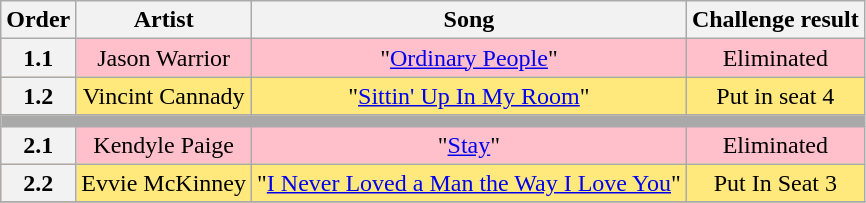<table class="wikitable plainrowheaders" style="text-align: center;">
<tr>
<th>Order</th>
<th>Artist</th>
<th>Song</th>
<th>Challenge result</th>
</tr>
<tr style=background:pink;">
<th>1.1</th>
<td>Jason Warrior</td>
<td>"<a href='#'>Ordinary People</a>"</td>
<td>Eliminated</td>
</tr>
<tr style="background:#FFE87C;">
<th>1.2</th>
<td>Vincint Cannady</td>
<td>"<a href='#'>Sittin' Up In My Room</a>"</td>
<td>Put in seat 4</td>
</tr>
<tr>
<td colspan="4" style="background:darkgrey"></td>
</tr>
<tr style=background:pink;">
<th>2.1</th>
<td>Kendyle Paige</td>
<td>"<a href='#'>Stay</a>"</td>
<td>Eliminated</td>
</tr>
<tr style="background:#FFE87C;">
<th>2.2</th>
<td>Evvie McKinney</td>
<td>"<a href='#'>I Never Loved a Man the Way I Love You</a>"</td>
<td>Put In Seat 3</td>
</tr>
<tr>
</tr>
</table>
